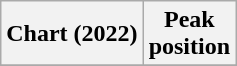<table class="wikitable sortable plainrowheaders" style="text-align:center">
<tr>
<th scope="col">Chart (2022)</th>
<th scope="col">Peak<br>position</th>
</tr>
<tr>
</tr>
</table>
